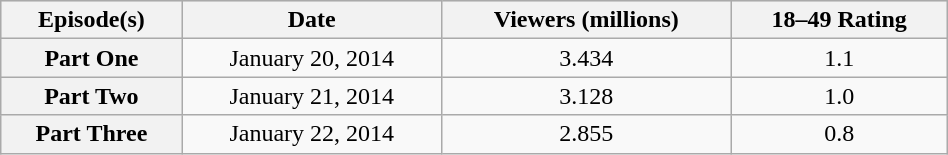<table class="wikitable" width=50%>
<tr style="background:#e0e0e0;">
<th>Episode(s)</th>
<th>Date</th>
<th>Viewers (millions)</th>
<th>18–49 Rating</th>
</tr>
<tr style="background:#f9f9f9;">
<th>Part One</th>
<td style="text-align:center">January 20, 2014</td>
<td style="text-align:center">3.434</td>
<td style="text-align:center">1.1</td>
</tr>
<tr style="background:#f9f9f9;">
<th>Part Two</th>
<td style="text-align:center">January 21, 2014</td>
<td style="text-align:center">3.128</td>
<td style="text-align:center">1.0</td>
</tr>
<tr style="background:#f9f9f9;">
<th>Part Three</th>
<td style="text-align:center">January 22, 2014</td>
<td style="text-align:center">2.855</td>
<td style="text-align:center">0.8</td>
</tr>
</table>
